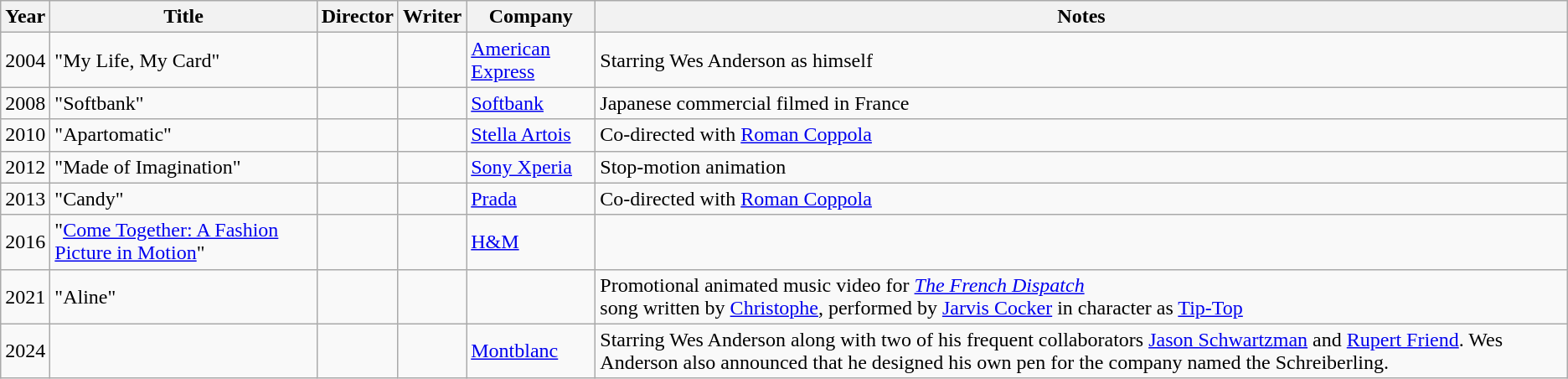<table class="wikitable">
<tr>
<th>Year</th>
<th>Title</th>
<th>Director</th>
<th>Writer</th>
<th>Company</th>
<th>Notes</th>
</tr>
<tr>
<td>2004</td>
<td>"My Life, My Card"</td>
<td></td>
<td></td>
<td><a href='#'>American Express</a></td>
<td>Starring Wes Anderson as himself</td>
</tr>
<tr>
<td>2008</td>
<td>"Softbank"</td>
<td></td>
<td></td>
<td><a href='#'>Softbank</a></td>
<td>Japanese commercial filmed in France</td>
</tr>
<tr>
<td>2010</td>
<td>"Apartomatic"</td>
<td></td>
<td></td>
<td><a href='#'>Stella Artois</a></td>
<td>Co-directed with <a href='#'>Roman Coppola</a></td>
</tr>
<tr>
<td>2012</td>
<td>"Made of Imagination"</td>
<td></td>
<td></td>
<td><a href='#'>Sony Xperia</a></td>
<td>Stop-motion animation</td>
</tr>
<tr>
<td>2013</td>
<td>"Candy"</td>
<td></td>
<td></td>
<td><a href='#'>Prada</a></td>
<td>Co-directed with <a href='#'>Roman Coppola</a></td>
</tr>
<tr>
<td>2016</td>
<td>"<a href='#'>Come Together: A Fashion Picture in Motion</a>"</td>
<td></td>
<td></td>
<td><a href='#'>H&M</a></td>
<td></td>
</tr>
<tr>
<td>2021</td>
<td>"Aline"</td>
<td></td>
<td></td>
<td></td>
<td>Promotional animated music video for <em><a href='#'>The French Dispatch</a></em> <br> song written by <a href='#'>Christophe</a>, performed by <a href='#'>Jarvis Cocker</a> in character as <a href='#'>Tip-Top</a></td>
</tr>
<tr>
<td>2024</td>
<td></td>
<td></td>
<td></td>
<td><a href='#'>Montblanc</a></td>
<td>Starring Wes Anderson along with two of his frequent collaborators <a href='#'>Jason Schwartzman</a> and <a href='#'>Rupert Friend</a>. Wes Anderson also announced that he designed his own pen for the company named the Schreiberling.</td>
</tr>
</table>
